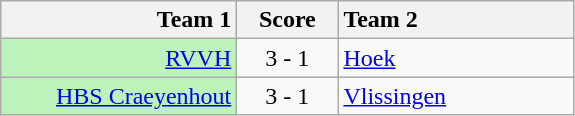<table class="wikitable">
<tr>
<th style="text-align:right; width:150px">Team 1</th>
<th style="width:60px">Score</th>
<th style="text-align:left; width:150px">Team 2</th>
</tr>
<tr>
<td style="text-align: right;background:#BBF3BB"><a href='#'>RVVH</a></td>
<td style="text-align: center;">3 - 1</td>
<td style="text-align: left"><a href='#'>Hoek</a></td>
</tr>
<tr>
<td style="text-align: right;background:#BBF3BB"><a href='#'>HBS Craeyenhout</a></td>
<td style="text-align: center;">3 - 1</td>
<td style="text-align: left"><a href='#'>Vlissingen</a></td>
</tr>
</table>
